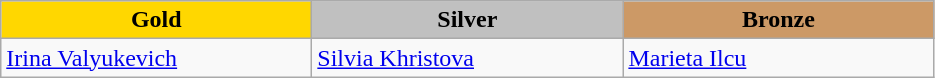<table class="wikitable" style="text-align:left">
<tr align="center">
<td width=200 bgcolor=gold><strong>Gold</strong></td>
<td width=200 bgcolor=silver><strong>Silver</strong></td>
<td width=200 bgcolor=CC9966><strong>Bronze</strong></td>
</tr>
<tr>
<td><a href='#'>Irina Valyukevich</a><br><em></em></td>
<td><a href='#'>Silvia Khristova</a><br><em></em></td>
<td><a href='#'>Marieta Ilcu</a><br><em></em></td>
</tr>
</table>
